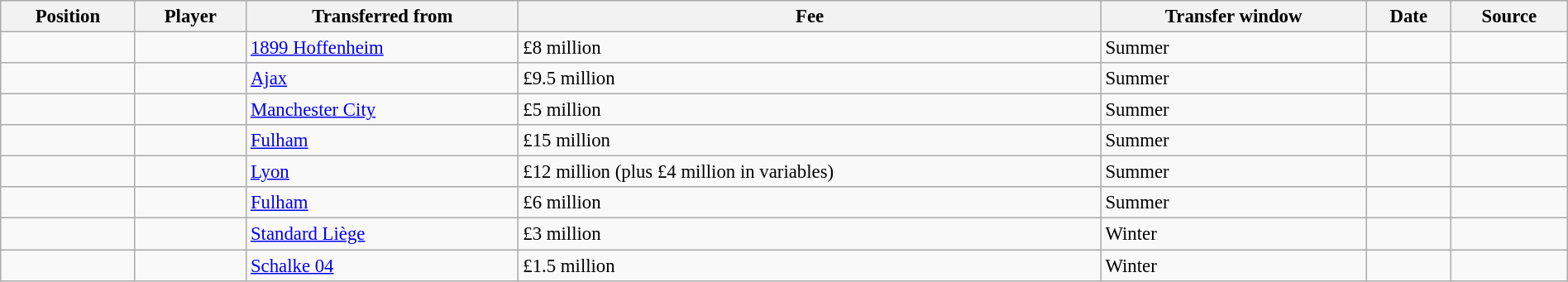<table class="wikitable sortable" style="width:100%; text-align:center; font-size:95%; text-align:left;">
<tr>
<th>Position</th>
<th>Player</th>
<th>Transferred from</th>
<th>Fee</th>
<th>Transfer window</th>
<th>Date</th>
<th>Source</th>
</tr>
<tr>
<td></td>
<td></td>
<td> <a href='#'>1899 Hoffenheim</a></td>
<td>£8 million</td>
<td>Summer</td>
<td></td>
<td></td>
</tr>
<tr>
<td></td>
<td></td>
<td> <a href='#'>Ajax</a></td>
<td>£9.5 million</td>
<td>Summer</td>
<td></td>
<td></td>
</tr>
<tr>
<td></td>
<td></td>
<td> <a href='#'>Manchester City</a></td>
<td>£5 million</td>
<td>Summer</td>
<td></td>
<td></td>
</tr>
<tr>
<td></td>
<td></td>
<td> <a href='#'>Fulham</a></td>
<td>£15 million</td>
<td>Summer</td>
<td></td>
<td></td>
</tr>
<tr>
<td></td>
<td></td>
<td> <a href='#'>Lyon</a></td>
<td>£12 million (plus £4 million in variables)</td>
<td>Summer</td>
<td></td>
<td></td>
</tr>
<tr>
<td></td>
<td></td>
<td> <a href='#'>Fulham</a></td>
<td>£6 million</td>
<td>Summer</td>
<td></td>
<td></td>
</tr>
<tr>
<td></td>
<td></td>
<td> <a href='#'>Standard Liège</a></td>
<td>£3 million</td>
<td>Winter</td>
<td></td>
<td></td>
</tr>
<tr>
<td></td>
<td></td>
<td> <a href='#'>Schalke 04</a></td>
<td>£1.5 million</td>
<td>Winter</td>
<td></td>
<td></td>
</tr>
</table>
